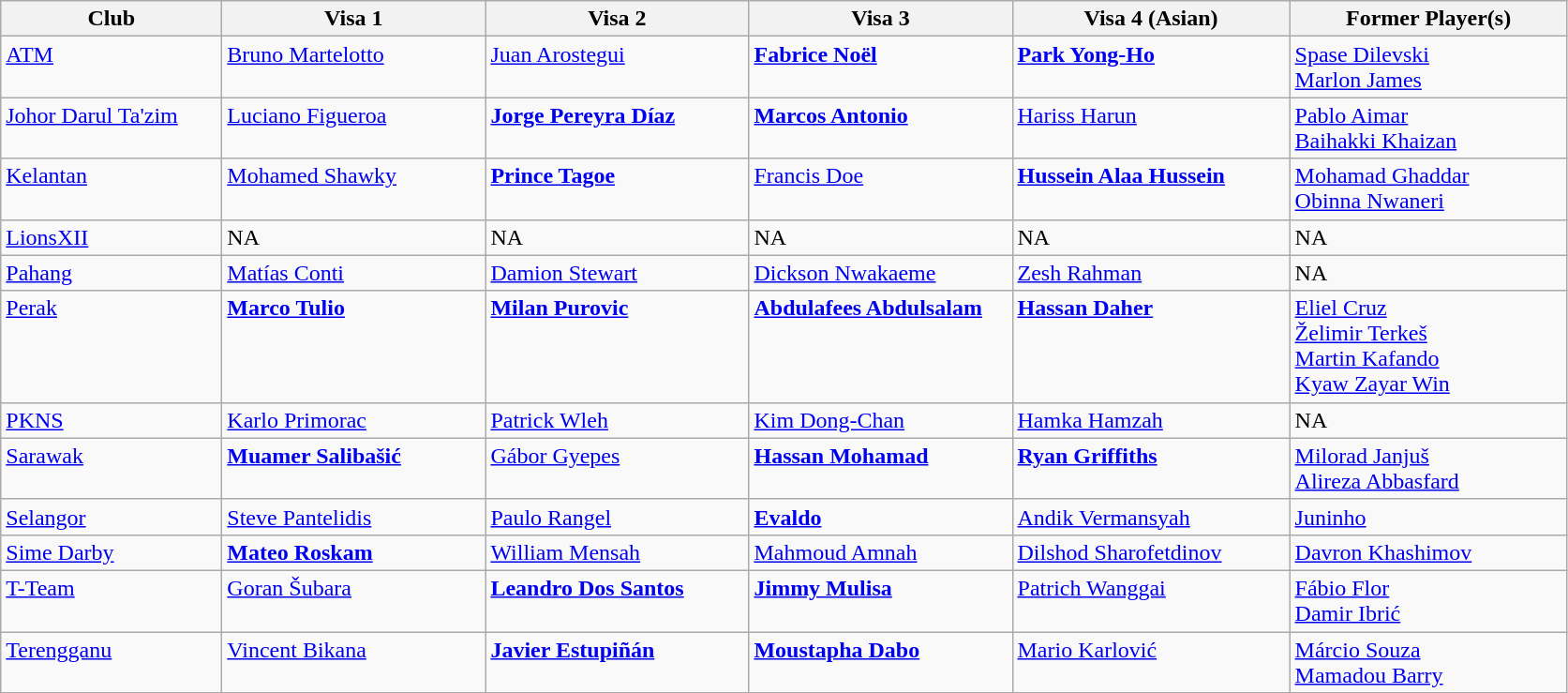<table class="wikitable sortable">
<tr>
<th style="width:150px;">Club</th>
<th style="width:180px;">Visa 1</th>
<th style="width:180px;">Visa 2</th>
<th style="width:180px;">Visa 3</th>
<th style="width:190px;">Visa 4 (Asian)</th>
<th style="width:190px;">Former Player(s)</th>
</tr>
<tr style="vertical-align:top;">
<td><a href='#'>ATM</a></td>
<td> <a href='#'>Bruno Martelotto</a></td>
<td> <a href='#'>Juan Arostegui</a></td>
<td> <strong><a href='#'>Fabrice Noël</a></strong></td>
<td> <strong><a href='#'>Park Yong-Ho</a></strong></td>
<td> <a href='#'>Spase Dilevski</a> <br>  <a href='#'>Marlon James</a></td>
</tr>
<tr style="vertical-align:top;">
<td><a href='#'>Johor Darul Ta'zim</a></td>
<td> <a href='#'>Luciano Figueroa</a></td>
<td> <strong><a href='#'>Jorge Pereyra Díaz</a></strong></td>
<td> <strong><a href='#'>Marcos Antonio</a></strong></td>
<td> <a href='#'>Hariss Harun</a></td>
<td> <a href='#'>Pablo Aimar</a> <br>  <a href='#'>Baihakki Khaizan</a></td>
</tr>
<tr style="vertical-align:top;">
<td><a href='#'>Kelantan</a></td>
<td> <a href='#'>Mohamed Shawky</a></td>
<td> <strong><a href='#'>Prince Tagoe</a></strong></td>
<td> <a href='#'>Francis Doe</a></td>
<td> <strong><a href='#'>Hussein Alaa Hussein</a></strong></td>
<td> <a href='#'>Mohamad Ghaddar</a> <br>  <a href='#'>Obinna Nwaneri</a></td>
</tr>
<tr style="vertical-align:top;">
<td><a href='#'>LionsXII</a></td>
<td>NA</td>
<td>NA</td>
<td>NA</td>
<td>NA</td>
<td>NA</td>
</tr>
<tr style="vertical-align:top;">
<td><a href='#'>Pahang</a></td>
<td> <a href='#'>Matías Conti</a></td>
<td> <a href='#'>Damion Stewart</a></td>
<td> <a href='#'>Dickson Nwakaeme</a></td>
<td> <a href='#'>Zesh Rahman</a></td>
<td>NA</td>
</tr>
<tr style="vertical-align:top;">
<td><a href='#'>Perak</a></td>
<td> <strong><a href='#'>Marco Tulio</a></strong></td>
<td> <strong><a href='#'>Milan Purovic</a></strong></td>
<td> <strong><a href='#'>Abdulafees Abdulsalam</a></strong></td>
<td> <strong><a href='#'>Hassan Daher</a></strong></td>
<td> <a href='#'>Eliel Cruz</a> <br>  <a href='#'>Želimir Terkeš</a> <br>  <a href='#'>Martin Kafando</a> <br>  <a href='#'>Kyaw Zayar Win</a></td>
</tr>
<tr style="vertical-align:top;">
<td><a href='#'>PKNS</a></td>
<td> <a href='#'>Karlo Primorac</a></td>
<td> <a href='#'>Patrick Wleh</a></td>
<td> <a href='#'>Kim Dong-Chan</a></td>
<td> <a href='#'>Hamka Hamzah</a></td>
<td>NA</td>
</tr>
<tr style="vertical-align:top;">
<td><a href='#'>Sarawak</a></td>
<td> <strong><a href='#'>Muamer Salibašić</a></strong></td>
<td> <a href='#'>Gábor Gyepes</a></td>
<td> <strong><a href='#'>Hassan Mohamad</a></strong></td>
<td> <strong><a href='#'>Ryan Griffiths</a></strong></td>
<td> <a href='#'>Milorad Janjuš</a> <br>  <a href='#'>Alireza Abbasfard</a></td>
</tr>
<tr style="vertical-align:top;">
<td><a href='#'>Selangor</a></td>
<td> <a href='#'>Steve Pantelidis</a></td>
<td> <a href='#'>Paulo Rangel</a></td>
<td> <strong><a href='#'>Evaldo</a></strong></td>
<td> <a href='#'>Andik Vermansyah</a></td>
<td> <a href='#'>Juninho</a></td>
</tr>
<tr style="vertical-align:top;">
<td><a href='#'>Sime Darby</a></td>
<td> <strong><a href='#'>Mateo Roskam</a></strong></td>
<td> <a href='#'>William Mensah</a></td>
<td> <a href='#'>Mahmoud Amnah</a></td>
<td> <a href='#'>Dilshod Sharofetdinov</a></td>
<td> <a href='#'>Davron Khashimov</a></td>
</tr>
<tr style="vertical-align:top;">
<td><a href='#'>T-Team</a></td>
<td> <a href='#'>Goran Šubara</a></td>
<td> <strong><a href='#'>Leandro Dos Santos</a></strong></td>
<td> <strong><a href='#'>Jimmy Mulisa</a></strong></td>
<td> <a href='#'>Patrich Wanggai</a></td>
<td> <a href='#'>Fábio Flor</a> <br>  <a href='#'>Damir Ibrić</a></td>
</tr>
<tr style="vertical-align:top;">
<td><a href='#'>Terengganu</a></td>
<td> <a href='#'>Vincent Bikana</a></td>
<td> <strong><a href='#'>Javier Estupiñán</a></strong></td>
<td> <strong><a href='#'>Moustapha Dabo</a></strong></td>
<td> <a href='#'>Mario Karlović</a></td>
<td> <a href='#'>Márcio Souza</a> <br>  <a href='#'>Mamadou Barry</a></td>
</tr>
</table>
